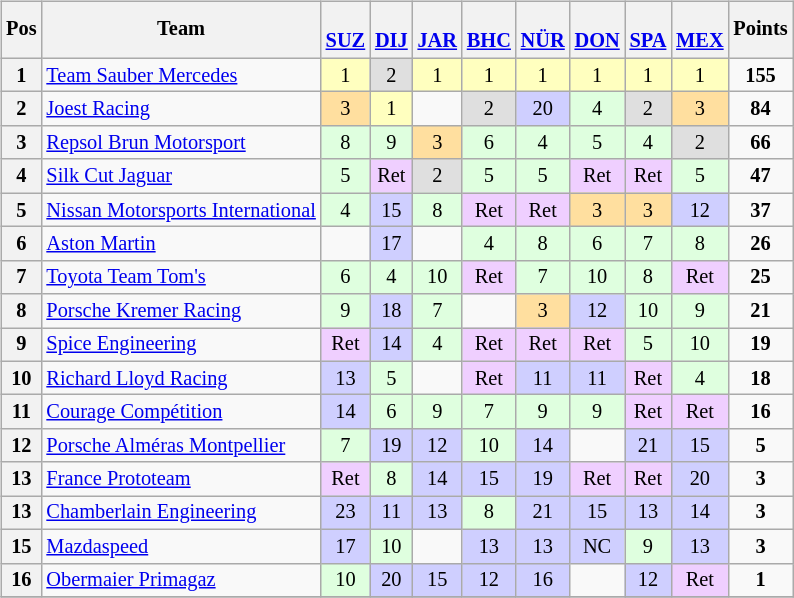<table>
<tr>
<td><br><table class="wikitable" style="font-size:85%; text-align:center">
<tr>
<th valign="middle">Pos</th>
<th valign="middle">Team</th>
<th><br><a href='#'>SUZ</a></th>
<th><br><a href='#'>DIJ</a></th>
<th><br><a href='#'>JAR</a></th>
<th><br><a href='#'>BHC</a></th>
<th><br><a href='#'>NÜR</a></th>
<th><br><a href='#'>DON</a></th>
<th><br><a href='#'>SPA</a></th>
<th><br><a href='#'>MEX</a></th>
<th>Points</th>
</tr>
<tr>
<th>1</th>
<td align=left> <a href='#'>Team Sauber Mercedes</a></td>
<td style="background:#ffffbf;">1</td>
<td style="background:#dfdfdf;">2</td>
<td style="background:#ffffbf;">1</td>
<td style="background:#ffffbf;">1</td>
<td style="background:#ffffbf;">1</td>
<td style="background:#ffffbf;">1</td>
<td style="background:#ffffbf;">1</td>
<td style="background:#ffffbf;">1</td>
<td><strong>155</strong></td>
</tr>
<tr>
<th>2</th>
<td align=left> <a href='#'>Joest Racing</a></td>
<td style="background:#ffdf9f;">3</td>
<td style="background:#ffffbf;">1</td>
<td></td>
<td style="background:#dfdfdf;">2</td>
<td style="background:#cfcfff;">20</td>
<td style="background:#dfffdf;">4</td>
<td style="background:#dfdfdf;">2</td>
<td style="background:#ffdf9f;">3</td>
<td><strong>84</strong></td>
</tr>
<tr>
<th>3</th>
<td align=left> <a href='#'>Repsol Brun Motorsport</a></td>
<td style="background:#dfffdf;">8</td>
<td style="background:#dfffdf;">9</td>
<td style="background:#ffdf9f;">3</td>
<td style="background:#dfffdf;">6</td>
<td style="background:#dfffdf;">4</td>
<td style="background:#dfffdf;">5</td>
<td style="background:#dfffdf;">4</td>
<td style="background:#dfdfdf;">2</td>
<td><strong>66</strong></td>
</tr>
<tr>
<th>4</th>
<td align=left> <a href='#'>Silk Cut Jaguar</a></td>
<td style="background:#dfffdf;">5</td>
<td style="background:#efcfff;">Ret</td>
<td style="background:#dfdfdf;">2</td>
<td style="background:#dfffdf;">5</td>
<td style="background:#dfffdf;">5</td>
<td style="background:#efcfff;">Ret</td>
<td style="background:#efcfff;">Ret</td>
<td style="background:#dfffdf;">5</td>
<td><strong>47</strong></td>
</tr>
<tr>
<th>5</th>
<td align=left> <a href='#'>Nissan Motorsports International</a></td>
<td style="background:#dfffdf;">4</td>
<td style="background:#cfcfff;">15</td>
<td style="background:#dfffdf;">8</td>
<td style="background:#efcfff;">Ret</td>
<td style="background:#efcfff;">Ret</td>
<td style="background:#ffdf9f;">3</td>
<td style="background:#ffdf9f;">3</td>
<td style="background:#cfcfff;">12</td>
<td><strong>37</strong></td>
</tr>
<tr>
<th>6</th>
<td align=left> <a href='#'>Aston Martin</a></td>
<td></td>
<td style="background:#cfcfff;">17</td>
<td></td>
<td style="background:#dfffdf;">4</td>
<td style="background:#dfffdf;">8</td>
<td style="background:#dfffdf;">6</td>
<td style="background:#dfffdf;">7</td>
<td style="background:#dfffdf;">8</td>
<td><strong>26</strong></td>
</tr>
<tr>
<th>7</th>
<td align=left> <a href='#'>Toyota Team Tom's</a></td>
<td style="background:#dfffdf;">6</td>
<td style="background:#dfffdf;">4</td>
<td style="background:#dfffdf;">10</td>
<td style="background:#efcfff;">Ret</td>
<td style="background:#dfffdf;">7</td>
<td style="background:#dfffdf;">10</td>
<td style="background:#dfffdf;">8</td>
<td style="background:#efcfff;">Ret</td>
<td align=center><strong>25</strong></td>
</tr>
<tr>
<th>8</th>
<td align=left> <a href='#'>Porsche Kremer Racing</a></td>
<td style="background:#dfffdf;">9</td>
<td style="background:#cfcfff;">18</td>
<td style="background:#dfffdf;">7</td>
<td></td>
<td style="background:#ffdf9f;">3</td>
<td style="background:#cfcfff;">12</td>
<td style="background:#dfffdf;">10</td>
<td style="background:#dfffdf;">9</td>
<td><strong>21</strong></td>
</tr>
<tr>
<th>9</th>
<td align=left> <a href='#'>Spice Engineering</a></td>
<td style="background:#efcfff;">Ret</td>
<td style="background:#cfcfff;">14</td>
<td style="background:#dfffdf;">4</td>
<td style="background:#efcfff;">Ret</td>
<td style="background:#efcfff;">Ret</td>
<td style="background:#efcfff;">Ret</td>
<td style="background:#dfffdf;">5</td>
<td style="background:#dfffdf;">10</td>
<td><strong>19</strong></td>
</tr>
<tr>
<th>10</th>
<td align=left> <a href='#'>Richard Lloyd Racing</a></td>
<td style="background:#cfcfff;">13</td>
<td style="background:#dfffdf;">5</td>
<td></td>
<td style="background:#efcfff;">Ret</td>
<td style="background:#cfcfff;">11</td>
<td style="background:#cfcfff;">11</td>
<td style="background:#efcfff;">Ret</td>
<td style="background:#dfffdf;">4</td>
<td><strong>18</strong></td>
</tr>
<tr>
<th>11</th>
<td align=left> <a href='#'>Courage Compétition</a></td>
<td style="background:#cfcfff;">14</td>
<td style="background:#dfffdf;">6</td>
<td style="background:#dfffdf;">9</td>
<td style="background:#dfffdf;">7</td>
<td style="background:#dfffdf;">9</td>
<td style="background:#dfffdf;">9</td>
<td style="background:#efcfff;">Ret</td>
<td style="background:#efcfff;">Ret</td>
<td><strong>16</strong></td>
</tr>
<tr>
<th>12</th>
<td align=left> <a href='#'>Porsche Alméras Montpellier</a></td>
<td style="background:#dfffdf;">7</td>
<td style="background:#cfcfff;">19</td>
<td style="background:#cfcfff;">12</td>
<td style="background:#dfffdf;">10</td>
<td style="background:#cfcfff;">14</td>
<td></td>
<td style="background:#cfcfff;">21</td>
<td style="background:#cfcfff;">15</td>
<td><strong>5</strong></td>
</tr>
<tr>
<th>13</th>
<td align=left> <a href='#'>France Prototeam</a></td>
<td style="background:#efcfff;">Ret</td>
<td style="background:#dfffdf;">8</td>
<td style="background:#cfcfff;">14</td>
<td style="background:#cfcfff;">15</td>
<td style="background:#cfcfff;">19</td>
<td style="background:#efcfff;">Ret</td>
<td style="background:#efcfff;">Ret</td>
<td style="background:#cfcfff;">20</td>
<td><strong>3</strong></td>
</tr>
<tr>
<th>13</th>
<td align=left> <a href='#'>Chamberlain Engineering</a></td>
<td style="background:#cfcfff;">23</td>
<td style="background:#cfcfff;">11</td>
<td style="background:#cfcfff;">13</td>
<td style="background:#dfffdf;">8</td>
<td style="background:#cfcfff;">21</td>
<td style="background:#cfcfff;">15</td>
<td style="background:#cfcfff;">13</td>
<td style="background:#cfcfff;">14</td>
<td align=center><strong>3</strong></td>
</tr>
<tr>
<th>15</th>
<td align=left> <a href='#'>Mazdaspeed</a></td>
<td style="background:#cfcfff;">17</td>
<td style="background:#dfffdf;">10</td>
<td></td>
<td style="background:#cfcfff;">13</td>
<td style="background:#cfcfff;">13</td>
<td style="background:#cfcfff;">NC</td>
<td style="background:#dfffdf;">9</td>
<td style="background:#cfcfff;">13</td>
<td><strong>3</strong></td>
</tr>
<tr>
<th>16</th>
<td align=left> <a href='#'>Obermaier Primagaz</a></td>
<td style="background:#dfffdf;">10</td>
<td style="background:#cfcfff;">20</td>
<td style="background:#cfcfff;">15</td>
<td style="background:#cfcfff;">12</td>
<td style="background:#cfcfff;">16</td>
<td></td>
<td style="background:#cfcfff;">12</td>
<td style="background:#efcfff;">Ret</td>
<td><strong>1</strong></td>
</tr>
<tr>
</tr>
</table>
</td>
<td valign="top"><br></td>
</tr>
</table>
